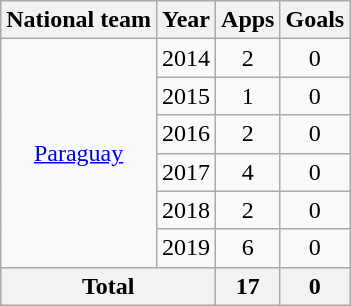<table class="wikitable" style="text-align:center">
<tr>
<th>National team</th>
<th>Year</th>
<th>Apps</th>
<th>Goals</th>
</tr>
<tr>
<td rowspan="6"><a href='#'>Paraguay</a></td>
<td>2014</td>
<td>2</td>
<td>0</td>
</tr>
<tr>
<td>2015</td>
<td>1</td>
<td>0</td>
</tr>
<tr>
<td>2016</td>
<td>2</td>
<td>0</td>
</tr>
<tr>
<td>2017</td>
<td>4</td>
<td>0</td>
</tr>
<tr>
<td>2018</td>
<td>2</td>
<td>0</td>
</tr>
<tr>
<td>2019</td>
<td>6</td>
<td>0</td>
</tr>
<tr>
<th colspan="2">Total</th>
<th>17</th>
<th>0</th>
</tr>
</table>
